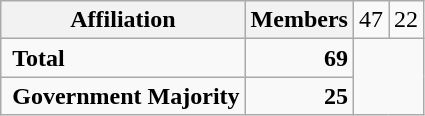<table class="wikitable">
<tr>
<th colspan="2">Affiliation</th>
<th>Members<br></th>
<td align="right">47<br></td>
<td align="right">22</td>
</tr>
<tr>
<td colspan="2" rowspan="1"> <strong>Total</strong><br></td>
<td align="right"><strong>69</strong></td>
</tr>
<tr>
<td colspan="2" rowspan="1"> <strong>Government Majority</strong><br></td>
<td align="right"><strong>25</strong></td>
</tr>
</table>
